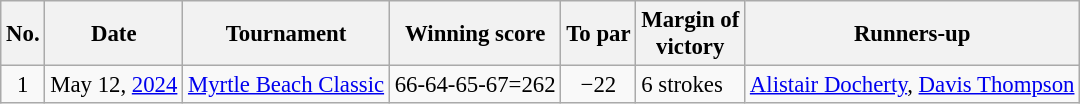<table class="wikitable" style="font-size:95%;">
<tr>
<th>No.</th>
<th>Date</th>
<th>Tournament</th>
<th>Winning score</th>
<th>To par</th>
<th>Margin of<br>victory</th>
<th>Runners-up</th>
</tr>
<tr>
<td align=center>1</td>
<td align=right>May 12, <a href='#'>2024</a></td>
<td><a href='#'>Myrtle Beach Classic</a></td>
<td align=right>66-64-65-67=262</td>
<td align=center>−22</td>
<td>6 strokes</td>
<td> <a href='#'>Alistair Docherty</a>,  <a href='#'>Davis Thompson</a></td>
</tr>
</table>
